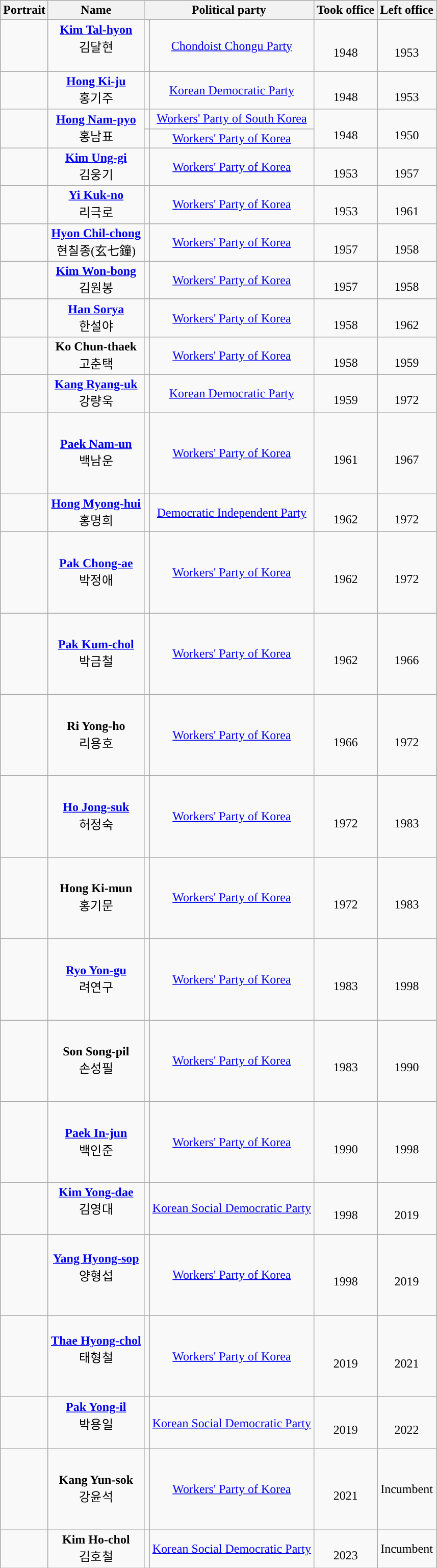<table class="wikitable" style="text-align:center; border:1px #AAAAFF solid">
<tr>
<th>Portrait</th>
<th>Name</th>
<th colspan="2">Political party</th>
<th>Took office</th>
<th>Left office</th>
</tr>
<tr>
<td rowspan="1"></td>
<td><a href='#'><strong>Kim Tal-hyon</strong></a><br>김달현<br><br></td>
<td style="background:"></td>
<td><a href='#'>Chondoist Chongu Party</a></td>
<td rowspan="1"><br>1948</td>
<td rowspan="1"><br>1953</td>
</tr>
<tr |}>
<td rowspan="1"></td>
<td><strong><a href='#'>Hong Ki-ju</a></strong><br>홍기주</td>
<td style="background:"></td>
<td><a href='#'>Korean Democratic Party</a></td>
<td rowspan="1"><br>1948</td>
<td rowspan="1"><br>1953</td>
</tr>
<tr>
<td rowspan="2"></td>
<td rowspan="2"><strong><a href='#'>Hong Nam-pyo</a></strong><br>홍남표<br></td>
<td style="background:"></td>
<td><a href='#'>Workers' Party of South Korea</a><br></td>
<td rowspan="2"><br>1948</td>
<td rowspan="2"><br>1950</td>
</tr>
<tr>
<td style="background:"></td>
<td><a href='#'>Workers' Party of Korea</a><br></td>
</tr>
<tr>
<td rowspan="1"></td>
<td><strong><a href='#'>Kim Ung-gi</a></strong><br>김웅기</td>
<td style="background:"></td>
<td><a href='#'>Workers' Party of Korea</a></td>
<td rowspan="1"><br>1953</td>
<td rowspan="1"><br>1957</td>
</tr>
<tr>
<td rowspan="1"></td>
<td><strong><a href='#'>Yi Kuk-no</a></strong><br>리극로<br></td>
<td style="background:"></td>
<td><a href='#'>Workers' Party of Korea</a></td>
<td rowspan="1"><br>1953</td>
<td rowspan="1"><br>1961</td>
</tr>
<tr>
<td rowspan="1"></td>
<td><strong><a href='#'>Hyon Chil-chong</a></strong><br>현칠종(玄七鐘)</td>
<td style="background:"></td>
<td><a href='#'>Workers' Party of Korea</a></td>
<td rowspan="1"><br>1957</td>
<td rowspan="1"><br>1958</td>
</tr>
<tr>
<td rowspan="1"></td>
<td><strong><a href='#'>Kim Won-bong</a></strong><br>김원봉<br></td>
<td style="background:"></td>
<td><a href='#'>Workers' Party of Korea</a></td>
<td rowspan="1"><br>1957</td>
<td rowspan="1"><br>1958</td>
</tr>
<tr>
<td rowspan="1"></td>
<td><strong><a href='#'>Han Sorya</a></strong><br>한설야<br></td>
<td style="background:"></td>
<td><a href='#'>Workers' Party of Korea</a></td>
<td rowspan="1"><br>1958</td>
<td rowspan="1"><br>1962</td>
</tr>
<tr>
<td rowspan="1"></td>
<td><strong>Ko Chun-thaek</strong><br>고춘택</td>
<td style="background:"></td>
<td><a href='#'>Workers' Party of Korea</a></td>
<td rowspan="1"><br>1958</td>
<td rowspan="1"><br>1959</td>
</tr>
<tr>
<td rowspan="1"></td>
<td><strong><a href='#'>Kang Ryang-uk</a></strong><br>강량욱<br></td>
<td style="background:"></td>
<td><a href='#'>Korean Democratic Party</a></td>
<td rowspan="1"><br>1959</td>
<td rowspan="1"><br>1972</td>
</tr>
<tr>
<td rowspan="1"></td>
<td><strong><a href='#'>Paek Nam-un</a></strong><br><span>백남운</span><br></td>
<td height="99" rowspan="1" style="background:"></td>
<td rowspan="1"><a href='#'>Workers' Party of Korea</a></td>
<td rowspan="1"><br>1961</td>
<td rowspan="1"><br>1967</td>
</tr>
<tr>
<td rowspan="1"></td>
<td><strong><a href='#'>Hong Myong-hui</a></strong><br><span>홍명희</span><br></td>
<td style="background:"></td>
<td><a href='#'>Democratic Independent Party</a></td>
<td rowspan="1"><br>1962</td>
<td rowspan="1"><br>1972</td>
</tr>
<tr>
<td rowspan="1"></td>
<td><strong><a href='#'>Pak Chong-ae</a></strong><br><span>박정애</span><br></td>
<td height="99" rowspan="1" style="background:"></td>
<td rowspan="1"><a href='#'>Workers' Party of Korea</a></td>
<td rowspan="1"><br>1962</td>
<td rowspan="1"><br>1972</td>
</tr>
<tr>
<td rowspan="1"></td>
<td><strong><a href='#'>Pak Kum-chol</a></strong><br><span>박금철</span><br></td>
<td height="99" rowspan="1" style="background:"></td>
<td rowspan="1"><a href='#'>Workers' Party of Korea</a></td>
<td rowspan="1"><br>1962</td>
<td rowspan="1"><br>1966</td>
</tr>
<tr>
<td rowspan="1"></td>
<td><strong>Ri Yong-ho</strong><br>리용호</td>
<td height="99" rowspan="1" style="background:"></td>
<td rowspan="1"><a href='#'>Workers' Party of Korea</a></td>
<td rowspan="1"><br>1966</td>
<td rowspan="1"><br>1972</td>
</tr>
<tr>
<td rowspan="1"></td>
<td><strong><a href='#'>Ho Jong-suk</a></strong><br><span>허정숙</span><br></td>
<td height="99" rowspan="1" style="background:"></td>
<td rowspan="1"><a href='#'>Workers' Party of Korea</a></td>
<td rowspan="1"><br>1972</td>
<td rowspan="1"><br>1983</td>
</tr>
<tr>
<td rowspan="1"></td>
<td><strong>Hong Ki-mun</strong><br><span>홍기문</span><br></td>
<td height="99" rowspan="1" style="background:"></td>
<td rowspan="1"><a href='#'>Workers' Party of Korea</a></td>
<td rowspan="1"><br>1972</td>
<td rowspan="1"><br>1983</td>
</tr>
<tr>
<td rowspan="1"></td>
<td><strong><a href='#'>Ryo Yon-gu</a></strong><br>려연구<br></td>
<td height="99" rowspan="1" style="background:"></td>
<td rowspan="1"><a href='#'>Workers' Party of Korea</a></td>
<td rowspan="1"><br>1983</td>
<td rowspan="1"><br>1998</td>
</tr>
<tr>
<td rowspan="1"></td>
<td><strong>Son Song-pil</strong><br><span>손성필</span><br></td>
<td height="99" rowspan="1" style="background:"></td>
<td rowspan="1"><a href='#'>Workers' Party of Korea</a></td>
<td rowspan="1"><br>1983</td>
<td rowspan="1"><br>1990</td>
</tr>
<tr>
<td rowspan="1"></td>
<td><strong><a href='#'>Paek In-jun</a></strong><br><span>백인준</span><br></td>
<td height="99" rowspan="1" style="background:"></td>
<td rowspan="1"><a href='#'>Workers' Party of Korea</a></td>
<td rowspan="1"><br>1990</td>
<td rowspan="1"><br>1998</td>
</tr>
<tr>
<td></td>
<td><strong><a href='#'>Kim Yong-dae</a></strong><br><span>김영대</span><br><br></td>
<td style="background:"></td>
<td><a href='#'>Korean Social Democratic Party</a></td>
<td rowspan="1"><br>1998</td>
<td rowspan="1"><br>2019</td>
</tr>
<tr>
<td></td>
<td><strong><a href='#'>Yang Hyong-sop</a></strong><br><span>양형섭</span><br><br></td>
<td height="99" rowspan="1" style="background:"></td>
<td rowspan="1"><a href='#'>Workers' Party of Korea</a></td>
<td rowspan="1"><br>1998</td>
<td rowspan="1"><br>2019</td>
</tr>
<tr>
<td></td>
<td><strong><a href='#'>Thae Hyong-chol</a></strong><br><span>태형철</span><br><br></td>
<td height="99" rowspan="1" style="background:"></td>
<td rowspan="1"><a href='#'>Workers' Party of Korea</a></td>
<td rowspan="1"><br>2019</td>
<td rowspan="1"><br>2021</td>
</tr>
<tr>
<td></td>
<td><strong><a href='#'>Pak Yong-il</a></strong><br><span>박용일</span><br><br></td>
<td style="background:"></td>
<td><a href='#'>Korean Social Democratic Party</a></td>
<td rowspan="1"><br>2019</td>
<td rowspan="1"><br>2022</td>
</tr>
<tr>
<td></td>
<td><strong>Kang Yun-sok</strong><br><span>강윤석</span><br></td>
<td height="99" rowspan="1" style="background:"></td>
<td rowspan="1"><a href='#'>Workers' Party of Korea</a></td>
<td rowspan="1"><br>2021</td>
<td>Incumbent</td>
</tr>
<tr>
<td></td>
<td><strong>Kim Ho-chol</strong><br>김호철<br></td>
<td style="background:"></td>
<td><a href='#'>Korean Social Democratic Party</a></td>
<td rowspan="1"><br>2023</td>
<td>Incumbent</td>
</tr>
</table>
